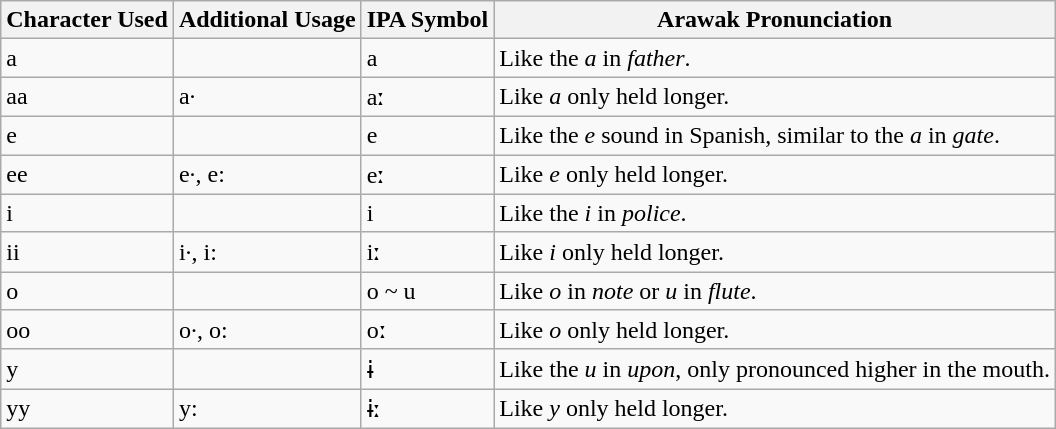<table class="wikitable">
<tr>
<th>Character Used</th>
<th>Additional Usage</th>
<th>IPA Symbol</th>
<th>Arawak Pronunciation</th>
</tr>
<tr>
<td>a</td>
<td></td>
<td>a</td>
<td>Like the <em>a</em> in <em>father</em>.</td>
</tr>
<tr>
<td>aa</td>
<td>a·</td>
<td>aː</td>
<td>Like <em>a</em> only held longer.</td>
</tr>
<tr>
<td>e</td>
<td></td>
<td>e</td>
<td>Like the <em>e</em> sound in Spanish, similar to the <em>a</em> in <em>gate</em>.</td>
</tr>
<tr>
<td>ee</td>
<td>e·, e:</td>
<td>eː</td>
<td>Like <em>e</em> only held longer.</td>
</tr>
<tr>
<td>i</td>
<td></td>
<td>i</td>
<td>Like the <em>i</em> in <em>police</em>.</td>
</tr>
<tr>
<td>ii</td>
<td>i·, i:</td>
<td>iː</td>
<td>Like <em>i</em> only held longer.</td>
</tr>
<tr>
<td>o</td>
<td></td>
<td>o ~ u</td>
<td>Like <em>o</em> in <em>note</em> or <em>u</em> in <em>flute</em>.</td>
</tr>
<tr>
<td>oo</td>
<td>o·, o:</td>
<td>oː</td>
<td>Like <em>o</em> only held longer.</td>
</tr>
<tr>
<td>y</td>
<td></td>
<td>ɨ</td>
<td>Like the <em>u</em> in <em>upon</em>, only pronounced higher in the mouth.</td>
</tr>
<tr>
<td>yy</td>
<td>y:</td>
<td>ɨː</td>
<td>Like <em>y</em> only held longer.</td>
</tr>
</table>
